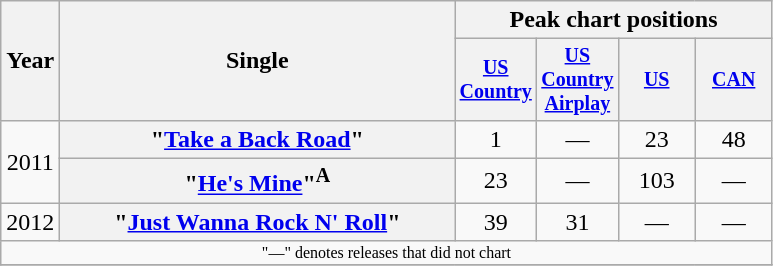<table class="wikitable plainrowheaders" style="text-align:center;">
<tr>
<th rowspan="2">Year</th>
<th rowspan="2" style="width:16em;">Single</th>
<th colspan="4">Peak chart positions</th>
</tr>
<tr style="font-size:smaller;">
<th width="45"><a href='#'>US Country</a><br></th>
<th width="45"><a href='#'>US Country Airplay</a><br></th>
<th width="45"><a href='#'>US</a></th>
<th width="45"><a href='#'>CAN</a></th>
</tr>
<tr>
<td rowspan="2">2011</td>
<th scope="row">"<a href='#'>Take a Back Road</a>"</th>
<td>1</td>
<td>—</td>
<td>23</td>
<td>48</td>
</tr>
<tr>
<th scope="row">"<a href='#'>He's Mine</a>"<sup>A</sup></th>
<td>23</td>
<td>—</td>
<td>103</td>
<td>—</td>
</tr>
<tr>
<td>2012</td>
<th scope="row">"<a href='#'>Just Wanna Rock N' Roll</a>"</th>
<td>39</td>
<td>31</td>
<td>—</td>
<td>—</td>
</tr>
<tr>
<td colspan="6" style="font-size:8pt">"—" denotes releases that did not chart</td>
</tr>
<tr>
</tr>
</table>
